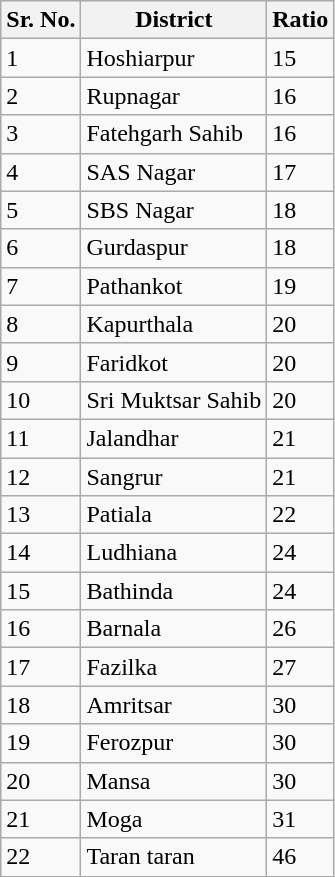<table class="wikitable sortable">
<tr>
<th>Sr. No.</th>
<th>District</th>
<th>Ratio</th>
</tr>
<tr>
<td>1</td>
<td>Hoshiarpur</td>
<td>15</td>
</tr>
<tr>
<td>2</td>
<td>Rupnagar</td>
<td>16</td>
</tr>
<tr>
<td>3</td>
<td>Fatehgarh Sahib</td>
<td>16</td>
</tr>
<tr>
<td>4</td>
<td>SAS Nagar</td>
<td>17</td>
</tr>
<tr>
<td>5</td>
<td>SBS Nagar</td>
<td>18</td>
</tr>
<tr>
<td>6</td>
<td>Gurdaspur</td>
<td>18</td>
</tr>
<tr>
<td>7</td>
<td>Pathankot</td>
<td>19</td>
</tr>
<tr>
<td>8</td>
<td>Kapurthala</td>
<td>20</td>
</tr>
<tr>
<td>9</td>
<td>Faridkot</td>
<td>20</td>
</tr>
<tr>
<td>10</td>
<td>Sri Muktsar Sahib</td>
<td>20</td>
</tr>
<tr>
<td>11</td>
<td>Jalandhar</td>
<td>21</td>
</tr>
<tr>
<td>12</td>
<td>Sangrur</td>
<td>21</td>
</tr>
<tr>
<td>13</td>
<td>Patiala</td>
<td>22</td>
</tr>
<tr>
<td>14</td>
<td>Ludhiana</td>
<td>24</td>
</tr>
<tr>
<td>15</td>
<td>Bathinda</td>
<td>24</td>
</tr>
<tr>
<td>16</td>
<td>Barnala</td>
<td>26</td>
</tr>
<tr>
<td>17</td>
<td>Fazilka</td>
<td>27</td>
</tr>
<tr>
<td>18</td>
<td>Amritsar</td>
<td>30</td>
</tr>
<tr>
<td>19</td>
<td>Ferozpur</td>
<td>30</td>
</tr>
<tr>
<td>20</td>
<td>Mansa</td>
<td>30</td>
</tr>
<tr>
<td>21</td>
<td>Moga</td>
<td>31</td>
</tr>
<tr>
<td>22</td>
<td>Taran taran</td>
<td>46</td>
</tr>
</table>
